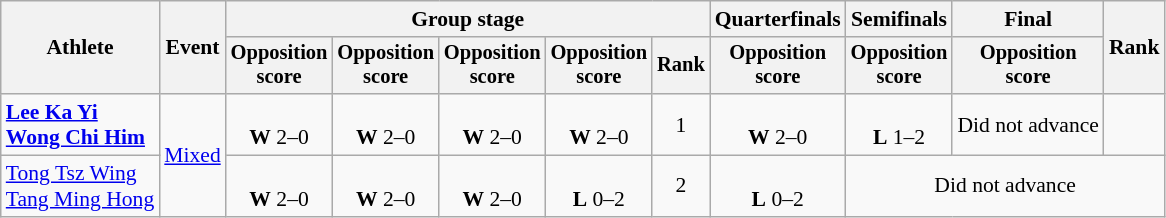<table class=wikitable style="text-align:center; font-size:90%">
<tr>
<th rowspan="2">Athlete</th>
<th rowspan="2">Event</th>
<th colspan="5">Group stage</th>
<th>Quarterfinals</th>
<th>Semifinals</th>
<th>Final</th>
<th rowspan="2">Rank</th>
</tr>
<tr style=font-size:95%>
<th>Opposition<br>score</th>
<th>Opposition<br>score</th>
<th>Opposition<br>score</th>
<th>Opposition<br>score</th>
<th>Rank</th>
<th>Opposition<br>score</th>
<th>Opposition<br>score</th>
<th>Opposition<br>score</th>
</tr>
<tr>
<td align="left"><strong><a href='#'>Lee Ka Yi</a><br><a href='#'>Wong Chi Him</a></strong></td>
<td align="left" rowspan="2"><a href='#'>Mixed</a></td>
<td><br><strong>W</strong> 2–0</td>
<td><br><strong>W</strong> 2–0</td>
<td><br><strong>W</strong> 2–0</td>
<td><br><strong>W</strong> 2–0</td>
<td>1 <strong></strong></td>
<td><br><strong>W</strong> 2–0</td>
<td><br><strong>L</strong> 1–2</td>
<td>Did not advance</td>
<td></td>
</tr>
<tr>
<td align="left"><a href='#'>Tong Tsz Wing</a><br><a href='#'>Tang Ming Hong</a></td>
<td><br><strong>W</strong> 2–0</td>
<td><br><strong>W</strong> 2–0</td>
<td><br><strong>W</strong> 2–0</td>
<td><br><strong>L</strong> 0–2</td>
<td>2 <strong></strong></td>
<td><br><strong>L</strong> 0–2</td>
<td colspan="3">Did not advance</td>
</tr>
</table>
